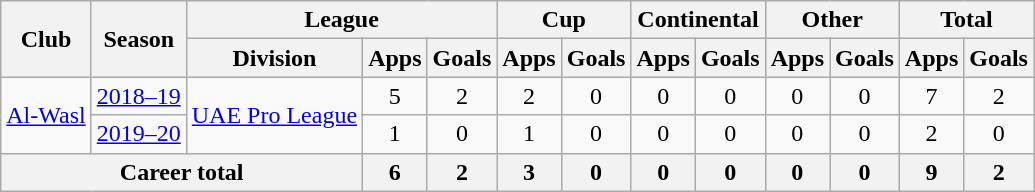<table class="wikitable" style="text-align: center">
<tr>
<th rowspan="2">Club</th>
<th rowspan="2">Season</th>
<th colspan="3">League</th>
<th colspan="2">Cup</th>
<th colspan="2">Continental</th>
<th colspan="2">Other</th>
<th colspan="2">Total</th>
</tr>
<tr>
<th>Division</th>
<th>Apps</th>
<th>Goals</th>
<th>Apps</th>
<th>Goals</th>
<th>Apps</th>
<th>Goals</th>
<th>Apps</th>
<th>Goals</th>
<th>Apps</th>
<th>Goals</th>
</tr>
<tr>
<td rowspan="2"><a href='#'>Al-Wasl</a></td>
<td><a href='#'>2018–19</a></td>
<td rowspan="2"><a href='#'>UAE Pro League</a></td>
<td>5</td>
<td>2</td>
<td>2</td>
<td>0</td>
<td>0</td>
<td>0</td>
<td>0</td>
<td>0</td>
<td>7</td>
<td>2</td>
</tr>
<tr>
<td><a href='#'>2019–20</a></td>
<td>1</td>
<td>0</td>
<td>1</td>
<td>0</td>
<td>0</td>
<td>0</td>
<td>0</td>
<td>0</td>
<td>2</td>
<td>0</td>
</tr>
<tr>
<th colspan="3"><strong>Career total</strong></th>
<th>6</th>
<th>2</th>
<th>3</th>
<th>0</th>
<th>0</th>
<th>0</th>
<th>0</th>
<th>0</th>
<th>9</th>
<th>2</th>
</tr>
</table>
